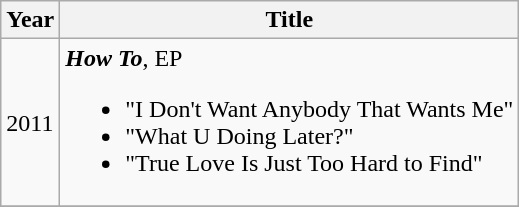<table class="wikitable">
<tr>
<th>Year</th>
<th>Title</th>
</tr>
<tr>
<td>2011</td>
<td><strong><em>How To</em></strong>, EP<br><ul><li>"I Don't Want Anybody That Wants Me"</li><li>"What U Doing Later?"</li><li>"True Love Is Just Too Hard to Find"</li></ul></td>
</tr>
<tr>
</tr>
</table>
